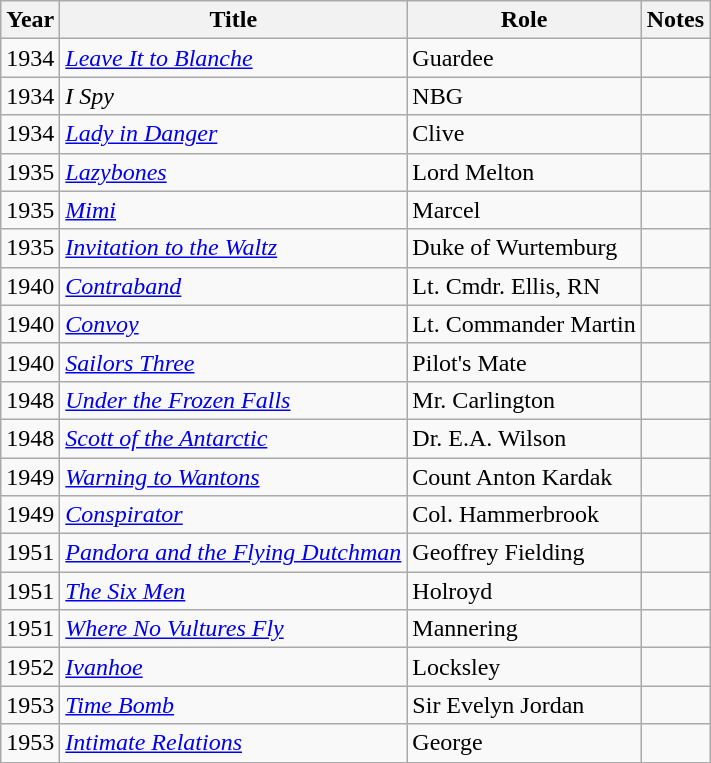<table class="wikitable">
<tr>
<th>Year</th>
<th>Title</th>
<th>Role</th>
<th>Notes</th>
</tr>
<tr>
<td>1934</td>
<td><em><a href='#'>Leave It to Blanche</a></em></td>
<td>Guardee</td>
<td></td>
</tr>
<tr>
<td>1934</td>
<td><em>I Spy</em></td>
<td>NBG</td>
<td></td>
</tr>
<tr>
<td>1934</td>
<td><em><a href='#'>Lady in Danger</a></em></td>
<td>Clive</td>
<td></td>
</tr>
<tr>
<td>1935</td>
<td><em><a href='#'>Lazybones</a></em></td>
<td>Lord Melton</td>
<td></td>
</tr>
<tr>
<td>1935</td>
<td><em><a href='#'>Mimi</a></em></td>
<td>Marcel</td>
<td></td>
</tr>
<tr>
<td>1935</td>
<td><em><a href='#'>Invitation to the Waltz</a></em></td>
<td>Duke of Wurtemburg</td>
<td></td>
</tr>
<tr>
<td>1940</td>
<td><em><a href='#'>Contraband</a></em></td>
<td>Lt. Cmdr. Ellis, RN</td>
<td></td>
</tr>
<tr>
<td>1940</td>
<td><em><a href='#'>Convoy</a></em></td>
<td>Lt. Commander Martin</td>
<td></td>
</tr>
<tr>
<td>1940</td>
<td><em><a href='#'>Sailors Three</a></em></td>
<td>Pilot's Mate</td>
<td></td>
</tr>
<tr>
<td>1948</td>
<td><em><a href='#'>Under the Frozen Falls</a></em></td>
<td>Mr. Carlington</td>
<td></td>
</tr>
<tr>
<td>1948</td>
<td><em><a href='#'>Scott of the Antarctic</a></em></td>
<td>Dr. E.A. Wilson</td>
<td></td>
</tr>
<tr>
<td>1949</td>
<td><em><a href='#'>Warning to Wantons</a></em></td>
<td>Count Anton Kardak</td>
<td></td>
</tr>
<tr>
<td>1949</td>
<td><em><a href='#'>Conspirator</a></em></td>
<td>Col. Hammerbrook</td>
<td></td>
</tr>
<tr>
<td>1951</td>
<td><em><a href='#'>Pandora and the Flying Dutchman</a></em></td>
<td>Geoffrey Fielding</td>
<td></td>
</tr>
<tr>
<td>1951</td>
<td><em><a href='#'>The Six Men</a></em></td>
<td>Holroyd</td>
<td></td>
</tr>
<tr>
<td>1951</td>
<td><em><a href='#'>Where No Vultures Fly</a></em></td>
<td>Mannering</td>
<td></td>
</tr>
<tr>
<td>1952</td>
<td><em><a href='#'>Ivanhoe</a></em></td>
<td>Locksley</td>
<td></td>
</tr>
<tr>
<td>1953</td>
<td><em><a href='#'>Time Bomb</a></em></td>
<td>Sir Evelyn Jordan</td>
<td></td>
</tr>
<tr>
<td>1953</td>
<td><em><a href='#'>Intimate Relations</a></em></td>
<td>George</td>
<td></td>
</tr>
</table>
